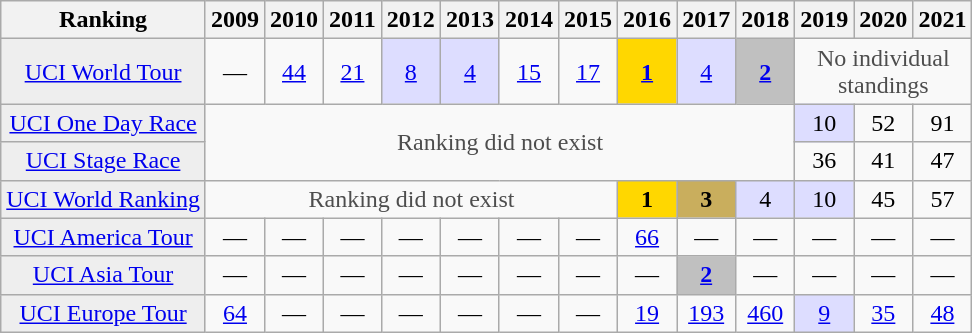<table class="wikitable plainrowheaders">
<tr>
<th scope="col">Ranking</th>
<th scope="col">2009</th>
<th scope="col">2010</th>
<th scope="col">2011</th>
<th scope="col">2012</th>
<th scope="col">2013</th>
<th scope="col">2014</th>
<th scope="col">2015</th>
<th scope="col">2016</th>
<th scope="col">2017</th>
<th scope="col">2018</th>
<th scope="col">2019</th>
<th scope="col">2020</th>
<th scope="col">2021</th>
</tr>
<tr style="text-align:center;">
<td style="background:#eeeeee"><a href='#'>UCI World Tour</a></td>
<td>—</td>
<td><a href='#'>44</a></td>
<td><a href='#'>21</a></td>
<td style="background:#ddf;"><a href='#'>8</a></td>
<td style="background:#ddf;"><a href='#'>4</a></td>
<td><a href='#'>15</a></td>
<td><a href='#'>17</a></td>
<td style="background:gold;"><a href='#'><strong>1</strong></a></td>
<td style="background:#ddf;"><a href='#'>4</a></td>
<td style="background:silver;"><a href='#'><strong>2</strong></a></td>
<td style="color:#4d4d4d;" colspan=3>No individual<br>standings</td>
</tr>
<tr style="text-align:center;">
<td style="background:#eeeeee"><a href='#'>UCI One Day Race</a></td>
<td style="color:#4d4d4d;" colspan=10 rowspan=2>Ranking did not exist</td>
<td style="background:#ddf;">10</td>
<td>52</td>
<td>91</td>
</tr>
<tr style="text-align:center;">
<td style="background:#eeeeee"><a href='#'>UCI Stage Race</a></td>
<td>36</td>
<td>41</td>
<td>47</td>
</tr>
<tr style="text-align:center;">
<td style="background:#eeeeee"><a href='#'>UCI World Ranking</a></td>
<td style="color:#4d4d4d;" colspan=7>Ranking did not exist</td>
<td style="background:gold;"><strong>1</strong></td>
<td style="background:#C9AE5D;"><strong>3</strong></td>
<td style="background:#ddf;">4</td>
<td style="background:#ddf;">10</td>
<td>45</td>
<td>57</td>
</tr>
<tr style="text-align:center;">
<td style="background:#eeeeee"><a href='#'>UCI America Tour</a></td>
<td>—</td>
<td>—</td>
<td>—</td>
<td>—</td>
<td>—</td>
<td>—</td>
<td>—</td>
<td><a href='#'>66</a></td>
<td>—</td>
<td>—</td>
<td>—</td>
<td>—</td>
<td>—</td>
</tr>
<tr style="text-align:center;">
<td style="background:#eeeeee"><a href='#'>UCI Asia Tour</a></td>
<td>—</td>
<td>—</td>
<td>—</td>
<td>—</td>
<td>—</td>
<td>—</td>
<td>—</td>
<td>—</td>
<td style="background:silver;"><a href='#'><strong>2</strong></a></td>
<td>—</td>
<td>—</td>
<td>—</td>
<td>—</td>
</tr>
<tr style="text-align:center;">
<td style="background:#eeeeee"><a href='#'>UCI Europe Tour</a></td>
<td><a href='#'>64</a></td>
<td>—</td>
<td>—</td>
<td>—</td>
<td>—</td>
<td>—</td>
<td>—</td>
<td><a href='#'>19</a></td>
<td><a href='#'>193</a></td>
<td><a href='#'>460</a></td>
<td style="background:#ddf;"><a href='#'>9</a></td>
<td><a href='#'>35</a></td>
<td><a href='#'>48</a></td>
</tr>
</table>
